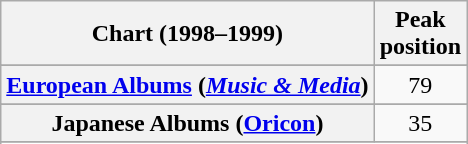<table class="wikitable sortable plainrowheaders" style="text-align:center">
<tr>
<th scope="col">Chart (1998–1999)</th>
<th scope="col">Peak<br>position</th>
</tr>
<tr>
</tr>
<tr>
</tr>
<tr>
</tr>
<tr>
</tr>
<tr>
</tr>
<tr>
<th scope="row"><a href='#'>European Albums</a> (<em><a href='#'>Music & Media</a></em>)</th>
<td>79</td>
</tr>
<tr>
</tr>
<tr>
</tr>
<tr>
<th scope="row">Japanese Albums (<a href='#'>Oricon</a>)</th>
<td>35</td>
</tr>
<tr>
</tr>
<tr>
</tr>
<tr>
</tr>
<tr>
</tr>
<tr>
</tr>
<tr>
</tr>
</table>
